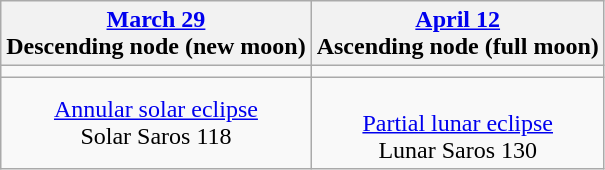<table class="wikitable">
<tr>
<th><a href='#'>March 29</a><br>Descending node (new moon)</th>
<th><a href='#'>April 12</a><br>Ascending node (full moon)</th>
</tr>
<tr>
<td></td>
<td></td>
</tr>
<tr align=center>
<td><a href='#'>Annular solar eclipse</a><br>Solar Saros 118</td>
<td><br><a href='#'>Partial lunar eclipse</a><br>Lunar Saros 130</td>
</tr>
</table>
